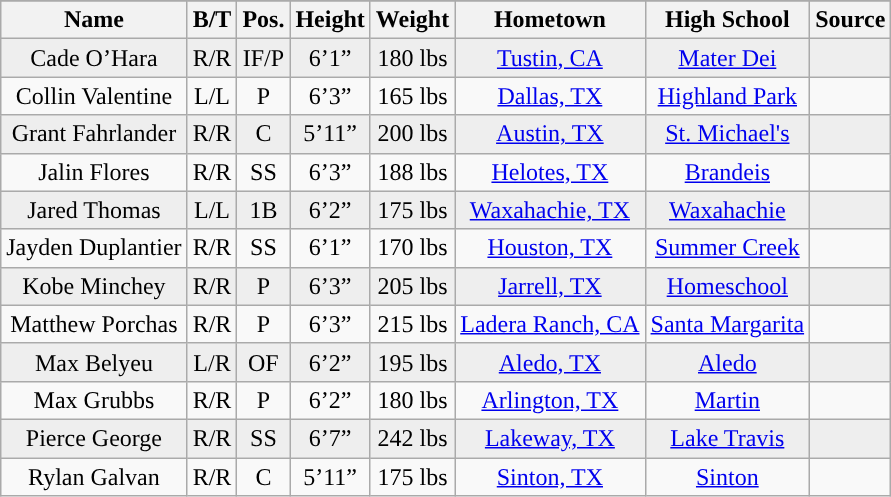<table class="wikitable sortable collapsible">
<tr>
</tr>
<tr>
<th style="text-align:center; ">Name</th>
<th style="text-align:center; ">B/T</th>
<th style="text-align:center; ">Pos.</th>
<th style="text-align:center; ">Height</th>
<th style="text-align:center; ">Weight</th>
<th style="text-align:center; ">Hometown</th>
<th style="text-align:center; ">High School</th>
<th style="text-align:center; ">Source</th>
</tr>
<tr align="center"style="background:#eeeeee;">
<td>Cade O’Hara</td>
<td>R/R</td>
<td>IF/P</td>
<td>6’1”</td>
<td>180 lbs</td>
<td><a href='#'>Tustin, CA</a></td>
<td><a href='#'>Mater Dei</a></td>
<td></td>
</tr>
<tr align="center">
<td>Collin Valentine</td>
<td>L/L</td>
<td>P</td>
<td>6’3”</td>
<td>165 lbs</td>
<td><a href='#'>Dallas, TX</a></td>
<td><a href='#'>Highland Park</a></td>
<td></td>
</tr>
<tr align="center"style="background:#eeeeee;">
<td>Grant Fahrlander</td>
<td>R/R</td>
<td>C</td>
<td>5’11”</td>
<td>200 lbs</td>
<td><a href='#'>Austin, TX</a></td>
<td><a href='#'>St. Michael's</a></td>
<td></td>
</tr>
<tr align="center">
<td>Jalin Flores</td>
<td>R/R</td>
<td>SS</td>
<td>6’3”</td>
<td>188 lbs</td>
<td><a href='#'>Helotes, TX</a></td>
<td><a href='#'>Brandeis</a></td>
<td></td>
</tr>
<tr align="center"style="background:#eeeeee;">
<td>Jared Thomas</td>
<td>L/L</td>
<td>1B</td>
<td>6’2”</td>
<td>175 lbs</td>
<td><a href='#'>Waxahachie, TX</a></td>
<td><a href='#'>Waxahachie</a></td>
<td></td>
</tr>
<tr align="center">
<td>Jayden Duplantier</td>
<td>R/R</td>
<td>SS</td>
<td>6’1”</td>
<td>170 lbs</td>
<td><a href='#'>Houston, TX</a></td>
<td><a href='#'>Summer Creek</a></td>
<td></td>
</tr>
<tr align="center"style="background:#eeeeee;">
<td>Kobe Minchey</td>
<td>R/R</td>
<td>P</td>
<td>6’3”</td>
<td>205 lbs</td>
<td><a href='#'>Jarrell, TX</a></td>
<td><a href='#'>Homeschool</a></td>
<td></td>
</tr>
<tr align="center">
<td>Matthew Porchas</td>
<td>R/R</td>
<td>P</td>
<td>6’3”</td>
<td>215 lbs</td>
<td><a href='#'>Ladera Ranch, CA</a></td>
<td><a href='#'>Santa Margarita</a></td>
<td></td>
</tr>
<tr align="center"style="background:#eeeeee;">
<td>Max Belyeu</td>
<td>L/R</td>
<td>OF</td>
<td>6’2”</td>
<td>195 lbs</td>
<td><a href='#'>Aledo, TX</a></td>
<td><a href='#'>Aledo</a></td>
<td></td>
</tr>
<tr align="center">
<td>Max Grubbs</td>
<td>R/R</td>
<td>P</td>
<td>6’2”</td>
<td>180 lbs</td>
<td><a href='#'>Arlington, TX</a></td>
<td><a href='#'>Martin</a></td>
<td></td>
</tr>
<tr align="center"style="background:#eeeeee;">
<td>Pierce George</td>
<td>R/R</td>
<td>SS</td>
<td>6’7”</td>
<td>242 lbs</td>
<td><a href='#'>Lakeway, TX</a></td>
<td><a href='#'>Lake Travis</a></td>
<td></td>
</tr>
<tr align="center">
<td>Rylan Galvan</td>
<td>R/R</td>
<td>C</td>
<td>5’11”</td>
<td>175 lbs</td>
<td><a href='#'>Sinton, TX</a></td>
<td><a href='#'>Sinton</a></td>
<td></td>
</tr>
</table>
